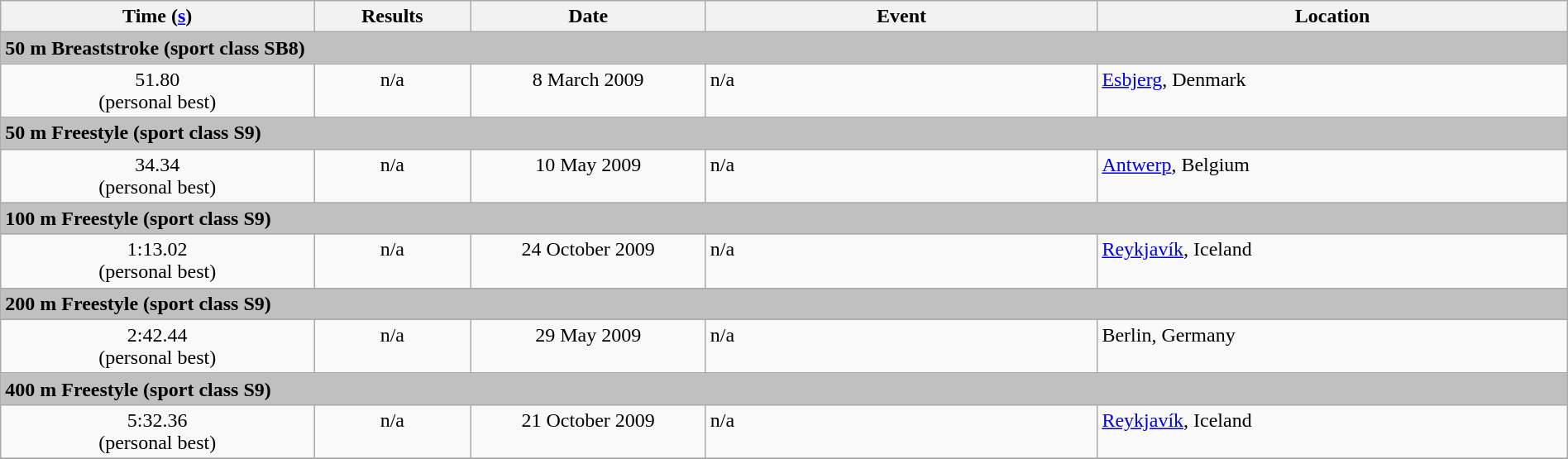<table class="wikitable" style="width:100%;">
<tr valign=top>
<th width=20%>Time (<a href='#'>s</a>)</th>
<th width=10%>Results</th>
<th width=15%>Date</th>
<th width=25%>Event</th>
<th width=35%>Location</th>
</tr>
<tr>
<td colspan="5" style="background:silver;"><strong>50 m Breaststroke (sport class SB8)</strong></td>
</tr>
<tr valign=top>
<td align=center>51.80<br>(personal best)</td>
<td style="text-align:center;">n/a</td>
<td align=center>8 March 2009</td>
<td>n/a</td>
<td><a href='#'>Esbjerg</a>, Denmark</td>
</tr>
<tr>
<td colspan="5" style="background:silver;"><strong>50 m Freestyle (sport class S9)</strong></td>
</tr>
<tr valign=top>
<td align=center>34.34<br>(personal best)</td>
<td align=center>n/a</td>
<td align=center>10 May 2009</td>
<td>n/a</td>
<td><a href='#'>Antwerp</a>, Belgium</td>
</tr>
<tr>
<td colspan="5" style="background:silver;"><strong>100 m Freestyle (sport class S9)</strong></td>
</tr>
<tr valign=top>
<td align=center>1:13.02<br>(personal best)</td>
<td align=center>n/a</td>
<td align=center>24 October 2009</td>
<td>n/a</td>
<td><a href='#'>Reykjavík</a>, Iceland</td>
</tr>
<tr>
<td colspan="5" style="background:silver;"><strong>200 m Freestyle (sport class S9)</strong></td>
</tr>
<tr valign=top>
<td align=center>2:42.44<br>(personal best)</td>
<td align=center>n/a</td>
<td align=center>29 May 2009</td>
<td>n/a</td>
<td>Berlin, Germany</td>
</tr>
<tr>
<td colspan="5" style="background:silver;"><strong>400 m Freestyle (sport class S9)</strong></td>
</tr>
<tr valign=top>
<td align=center>5:32.36<br>(personal best)</td>
<td align=center>n/a</td>
<td align=center>21 October 2009</td>
<td>n/a</td>
<td><a href='#'>Reykjavík</a>, Iceland</td>
</tr>
<tr>
</tr>
</table>
